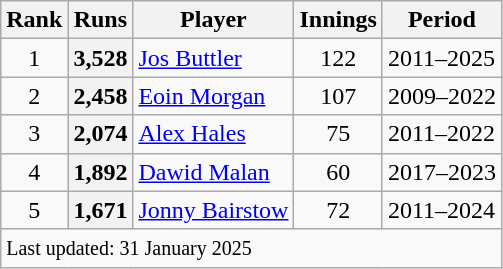<table class="wikitable plainrowheaders" style="text-align:center;">
<tr>
<th scope=col>Rank</th>
<th scope=col>Runs</th>
<th scope=col>Player</th>
<th scope=col>Innings</th>
<th scope=col>Period</th>
</tr>
<tr>
<td>1</td>
<th scope=row style="text-align:center;">3,528</th>
<td align=left><a href='#'>Jos Buttler</a></td>
<td>122</td>
<td align=left>2011–2025</td>
</tr>
<tr>
<td>2</td>
<th scope=row style="text-align:center;">2,458</th>
<td align=left><a href='#'>Eoin Morgan</a></td>
<td>107</td>
<td align=left>2009–2022</td>
</tr>
<tr>
<td>3</td>
<th scope=row style="text-align:center;">2,074</th>
<td align=left><a href='#'>Alex Hales</a></td>
<td>75</td>
<td align="left">2011–2022</td>
</tr>
<tr>
<td>4</td>
<th scope=row style="text-align:center;">1,892</th>
<td align=left><a href='#'>Dawid Malan</a></td>
<td>60</td>
<td align=left>2017–2023</td>
</tr>
<tr>
<td>5</td>
<th scope=row style="text-align:center;">1,671</th>
<td align=left><a href='#'>Jonny Bairstow</a></td>
<td>72</td>
<td align=left>2011–2024</td>
</tr>
<tr>
<td align=left colspan=5><small>Last updated: 31 January 2025</small></td>
</tr>
</table>
